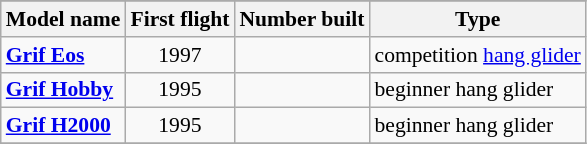<table class="wikitable" align=center style="font-size:90%;">
<tr>
</tr>
<tr style="background:#efefef;">
<th>Model name</th>
<th>First flight</th>
<th>Number built</th>
<th>Type</th>
</tr>
<tr>
<td align=left><strong><a href='#'>Grif Eos</a></strong></td>
<td align=center>1997</td>
<td align=center></td>
<td align=left>competition <a href='#'>hang glider</a></td>
</tr>
<tr>
<td align=left><strong><a href='#'>Grif Hobby</a></strong></td>
<td align=center>1995</td>
<td align=center></td>
<td align=left>beginner hang glider</td>
</tr>
<tr>
<td align=left><strong><a href='#'>Grif H2000</a></strong></td>
<td align=center>1995</td>
<td align=center></td>
<td align=left>beginner hang glider</td>
</tr>
<tr>
</tr>
</table>
